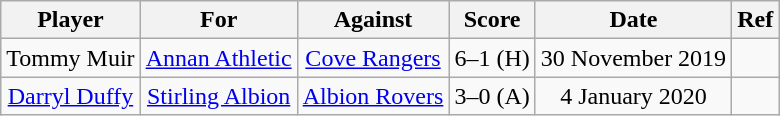<table class="wikitable" style="text-align:center">
<tr>
<th>Player</th>
<th>For</th>
<th>Against</th>
<th>Score</th>
<th>Date</th>
<th>Ref</th>
</tr>
<tr>
<td> Tommy Muir</td>
<td><a href='#'>Annan Athletic</a></td>
<td><a href='#'>Cove Rangers</a></td>
<td>6–1 (H)</td>
<td>30 November 2019</td>
<td></td>
</tr>
<tr>
<td> <a href='#'>Darryl Duffy</a></td>
<td><a href='#'>Stirling Albion</a></td>
<td><a href='#'>Albion Rovers</a></td>
<td>3–0 (A)</td>
<td>4 January 2020</td>
<td></td>
</tr>
</table>
